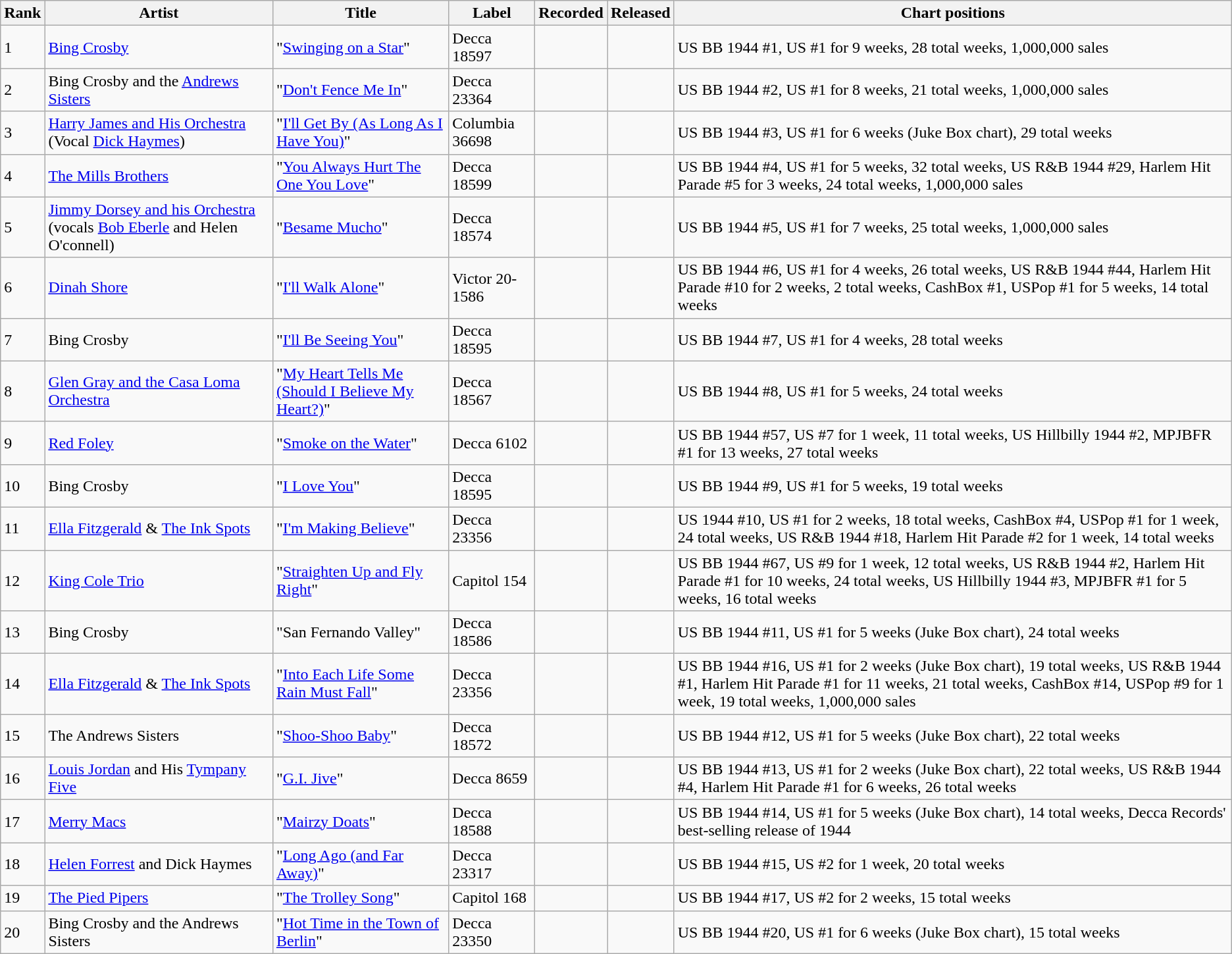<table class="wikitable">
<tr>
<th>Rank</th>
<th>Artist</th>
<th>Title</th>
<th>Label</th>
<th>Recorded</th>
<th>Released</th>
<th>Chart positions</th>
</tr>
<tr>
<td>1</td>
<td><a href='#'>Bing Crosby</a></td>
<td>"<a href='#'>Swinging on a Star</a>"</td>
<td>Decca 18597</td>
<td></td>
<td></td>
<td>US BB 1944 #1, US #1 for 9 weeks, 28 total weeks, 1,000,000 sales</td>
</tr>
<tr>
<td>2</td>
<td>Bing Crosby and the <a href='#'>Andrews Sisters</a></td>
<td>"<a href='#'>Don't Fence Me In</a>"</td>
<td>Decca 23364</td>
<td></td>
<td></td>
<td>US BB 1944 #2, US #1 for 8 weeks, 21 total weeks, 1,000,000 sales</td>
</tr>
<tr>
<td>3</td>
<td><a href='#'>Harry James and His Orchestra</a> (Vocal <a href='#'>Dick Haymes</a>)</td>
<td>"<a href='#'>I'll Get By (As Long As I Have You)</a>"</td>
<td>Columbia 36698</td>
<td></td>
<td></td>
<td>US BB 1944 #3, US #1 for 6 weeks (Juke Box chart), 29 total weeks</td>
</tr>
<tr>
<td>4</td>
<td><a href='#'>The Mills Brothers</a></td>
<td>"<a href='#'>You Always Hurt The One You Love</a>"</td>
<td>Decca 18599</td>
<td></td>
<td></td>
<td>US BB 1944 #4, US #1 for 5 weeks, 32 total weeks, US R&B 1944 #29, Harlem Hit Parade #5 for 3 weeks, 24 total weeks, 1,000,000 sales</td>
</tr>
<tr>
<td>5</td>
<td><a href='#'>Jimmy Dorsey and his Orchestra</a> (vocals <a href='#'>Bob Eberle</a> and Helen O'connell)</td>
<td>"<a href='#'>Besame Mucho</a>"</td>
<td>Decca 18574</td>
<td></td>
<td></td>
<td>US BB 1944 #5, US #1 for 7 weeks, 25 total weeks, 1,000,000 sales</td>
</tr>
<tr>
<td>6</td>
<td><a href='#'>Dinah Shore</a></td>
<td>"<a href='#'>I'll Walk Alone</a>"</td>
<td>Victor 20-1586</td>
<td></td>
<td></td>
<td>US BB 1944 #6, US #1 for 4 weeks, 26 total weeks, US R&B 1944 #44, Harlem Hit Parade #10 for 2 weeks, 2 total weeks, CashBox #1, USPop #1 for 5 weeks, 14 total weeks</td>
</tr>
<tr>
<td>7</td>
<td>Bing Crosby</td>
<td>"<a href='#'>I'll Be Seeing You</a>"</td>
<td>Decca 18595</td>
<td></td>
<td></td>
<td>US BB 1944 #7, US #1 for 4 weeks, 28 total weeks</td>
</tr>
<tr>
<td>8</td>
<td><a href='#'>Glen Gray and the Casa Loma Orchestra</a></td>
<td>"<a href='#'>My Heart Tells Me (Should I Believe My Heart?)</a>"</td>
<td>Decca 18567</td>
<td></td>
<td></td>
<td>US BB 1944 #8, US #1 for 5 weeks, 24 total weeks</td>
</tr>
<tr>
<td>9</td>
<td><a href='#'>Red Foley</a></td>
<td>"<a href='#'>Smoke on the Water</a>"</td>
<td>Decca 6102</td>
<td></td>
<td></td>
<td>US BB 1944 #57, US #7 for 1 week, 11 total weeks, US Hillbilly 1944 #2, MPJBFR #1 for 13 weeks, 27 total weeks</td>
</tr>
<tr>
<td>10</td>
<td>Bing Crosby</td>
<td>"<a href='#'>I Love You</a>"</td>
<td>Decca 18595</td>
<td></td>
<td></td>
<td>US BB 1944 #9, US #1 for 5 weeks, 19 total weeks</td>
</tr>
<tr>
<td>11</td>
<td><a href='#'>Ella Fitzgerald</a> & <a href='#'>The Ink Spots</a></td>
<td>"<a href='#'>I'm Making Believe</a>"</td>
<td>Decca 23356</td>
<td></td>
<td></td>
<td>US 1944 #10, US #1 for 2 weeks, 18 total weeks, CashBox #4, USPop #1 for 1 week, 24 total weeks, US R&B 1944 #18, Harlem Hit Parade #2 for 1 week, 14 total weeks</td>
</tr>
<tr>
<td>12</td>
<td><a href='#'>King Cole Trio</a></td>
<td>"<a href='#'>Straighten Up and Fly Right</a>"</td>
<td>Capitol 154</td>
<td></td>
<td></td>
<td>US BB 1944 #67, US #9 for 1 week, 12 total weeks, US R&B 1944 #2, Harlem Hit Parade #1 for 10 weeks, 24 total weeks, US Hillbilly 1944 #3, MPJBFR #1 for 5 weeks, 16 total weeks</td>
</tr>
<tr>
<td>13</td>
<td>Bing Crosby</td>
<td>"San Fernando Valley"</td>
<td>Decca 18586</td>
<td></td>
<td></td>
<td>US BB 1944 #11, US #1 for 5 weeks (Juke Box chart), 24 total weeks</td>
</tr>
<tr>
<td>14</td>
<td><a href='#'>Ella Fitzgerald</a> & <a href='#'>The Ink Spots</a></td>
<td>"<a href='#'>Into Each Life Some Rain Must Fall</a>"</td>
<td>Decca 23356</td>
<td></td>
<td></td>
<td>US BB 1944 #16, US #1 for 2 weeks (Juke Box chart), 19 total weeks, US R&B 1944 #1, Harlem Hit Parade #1 for 11 weeks, 21 total weeks, CashBox #14, USPop #9 for 1 week, 19 total weeks, 1,000,000 sales</td>
</tr>
<tr>
<td>15</td>
<td>The Andrews Sisters</td>
<td>"<a href='#'>Shoo-Shoo Baby</a>"</td>
<td>Decca 18572</td>
<td></td>
<td></td>
<td>US BB 1944 #12, US #1 for 5 weeks (Juke Box chart), 22 total weeks</td>
</tr>
<tr>
<td>16</td>
<td><a href='#'>Louis Jordan</a> and His <a href='#'>Tympany Five</a></td>
<td>"<a href='#'>G.I. Jive</a>"</td>
<td>Decca 8659</td>
<td></td>
<td></td>
<td>US BB 1944 #13, US #1 for 2 weeks (Juke Box chart), 22 total weeks, US R&B 1944 #4, Harlem Hit Parade #1 for 6 weeks, 26 total weeks</td>
</tr>
<tr>
<td>17</td>
<td><a href='#'>Merry Macs</a></td>
<td>"<a href='#'>Mairzy Doats</a>"</td>
<td>Decca 18588</td>
<td></td>
<td></td>
<td>US BB 1944 #14, US #1 for 5 weeks (Juke Box chart), 14 total weeks, Decca Records' best-selling release of 1944</td>
</tr>
<tr>
<td>18</td>
<td><a href='#'>Helen Forrest</a> and Dick Haymes</td>
<td>"<a href='#'>Long Ago (and Far Away)</a>"</td>
<td>Decca 23317</td>
<td></td>
<td></td>
<td>US BB 1944 #15, US #2 for 1 week, 20 total weeks</td>
</tr>
<tr>
<td>19</td>
<td><a href='#'>The Pied Pipers</a></td>
<td>"<a href='#'>The Trolley Song</a>"</td>
<td>Capitol 168</td>
<td></td>
<td></td>
<td>US BB 1944 #17, US #2 for 2 weeks, 15 total weeks</td>
</tr>
<tr>
<td>20</td>
<td>Bing Crosby and the Andrews Sisters</td>
<td>"<a href='#'>Hot Time in the Town of Berlin</a>"</td>
<td>Decca 23350</td>
<td></td>
<td></td>
<td>US BB 1944 #20, US #1 for 6 weeks (Juke Box chart), 15 total weeks</td>
</tr>
</table>
